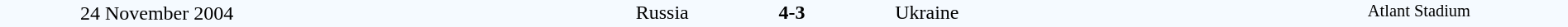<table style="width: 100%; background:#F5FAFF;" cellspacing="0">
<tr>
<td align=center rowspan=3 width=20%>24 November 2004</td>
</tr>
<tr>
<td width=24% align=right>Russia </td>
<td align=center width=13%><strong>4-3</strong></td>
<td width=24%> Ukraine</td>
<td style=font-size:85% rowspan=3 valign=top align=center>Atlant Stadium</td>
</tr>
<tr style=font-size:85%>
<td align=right valign=top></td>
<td></td>
<td></td>
</tr>
</table>
